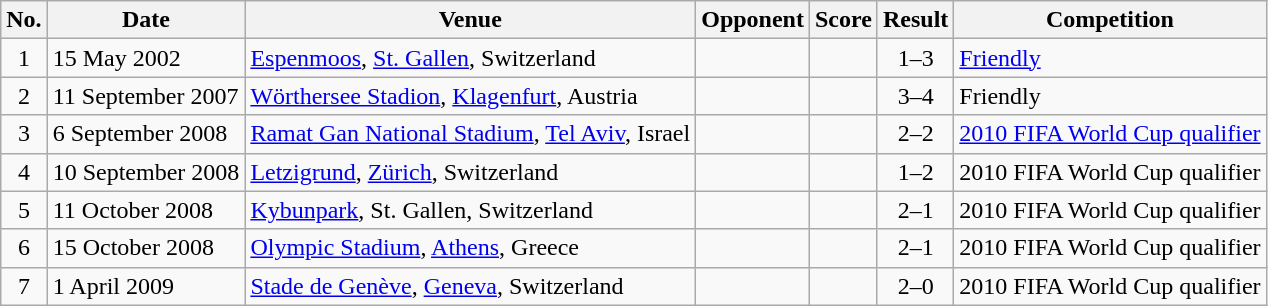<table class="wikitable sortable">
<tr>
<th scope="col">No.</th>
<th scope="col">Date</th>
<th scope="col">Venue</th>
<th scope="col">Opponent</th>
<th scope="col">Score</th>
<th scope="col">Result</th>
<th scope="col">Competition</th>
</tr>
<tr>
<td align="center">1</td>
<td>15 May 2002</td>
<td><a href='#'>Espenmoos</a>, <a href='#'>St. Gallen</a>, Switzerland</td>
<td></td>
<td></td>
<td align="center">1–3</td>
<td><a href='#'>Friendly</a></td>
</tr>
<tr>
<td align="center">2</td>
<td>11 September 2007</td>
<td><a href='#'>Wörthersee Stadion</a>, <a href='#'>Klagenfurt</a>, Austria</td>
<td></td>
<td></td>
<td align="center">3–4</td>
<td>Friendly</td>
</tr>
<tr>
<td align="center">3</td>
<td>6 September 2008</td>
<td><a href='#'>Ramat Gan National Stadium</a>, <a href='#'>Tel Aviv</a>, Israel</td>
<td></td>
<td></td>
<td align="center">2–2</td>
<td><a href='#'>2010 FIFA World Cup qualifier</a></td>
</tr>
<tr>
<td align="center">4</td>
<td>10 September 2008</td>
<td><a href='#'>Letzigrund</a>, <a href='#'>Zürich</a>, Switzerland</td>
<td></td>
<td></td>
<td align="center">1–2</td>
<td>2010 FIFA World Cup qualifier</td>
</tr>
<tr>
<td align="center">5</td>
<td>11 October 2008</td>
<td><a href='#'>Kybunpark</a>, St. Gallen, Switzerland</td>
<td></td>
<td></td>
<td align="center">2–1</td>
<td>2010 FIFA World Cup qualifier</td>
</tr>
<tr>
<td align="center">6</td>
<td>15 October 2008</td>
<td><a href='#'>Olympic Stadium</a>, <a href='#'>Athens</a>, Greece</td>
<td></td>
<td></td>
<td align="center">2–1</td>
<td>2010 FIFA World Cup qualifier</td>
</tr>
<tr>
<td align="center">7</td>
<td>1 April 2009</td>
<td><a href='#'>Stade de Genève</a>, <a href='#'>Geneva</a>, Switzerland</td>
<td></td>
<td></td>
<td align="center">2–0</td>
<td>2010 FIFA World Cup qualifier</td>
</tr>
</table>
